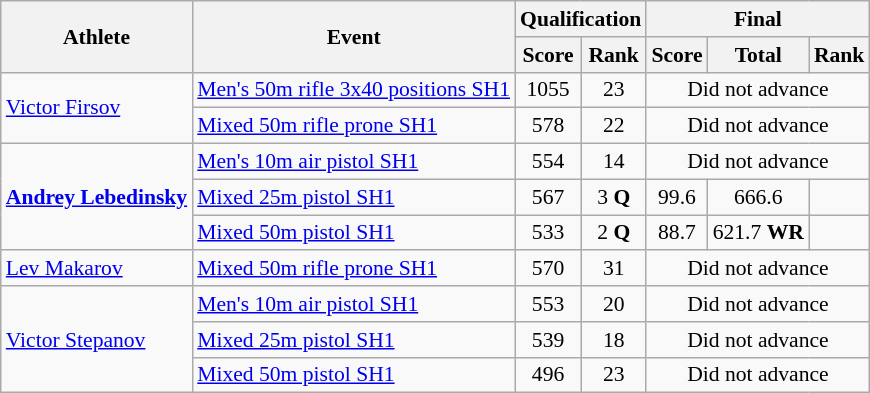<table class=wikitable style="font-size:90%">
<tr>
<th rowspan="2">Athlete</th>
<th rowspan="2">Event</th>
<th colspan="2">Qualification</th>
<th colspan="3">Final</th>
</tr>
<tr>
<th>Score</th>
<th>Rank</th>
<th>Score</th>
<th>Total</th>
<th>Rank</th>
</tr>
<tr>
<td rowspan="2"><a href='#'>Victor Firsov</a></td>
<td><a href='#'>Men's 50m rifle 3x40 positions SH1</a></td>
<td align=center>1055</td>
<td align=center>23</td>
<td align=center colspan="3">Did not advance</td>
</tr>
<tr>
<td><a href='#'>Mixed 50m rifle prone SH1</a></td>
<td align=center>578</td>
<td align=center>22</td>
<td align=center colspan="3">Did not advance</td>
</tr>
<tr>
<td rowspan="3"><strong><a href='#'>Andrey Lebedinsky</a></strong></td>
<td><a href='#'>Men's 10m air pistol SH1</a></td>
<td align=center>554</td>
<td align=center>14</td>
<td align=center colspan="3">Did not advance</td>
</tr>
<tr>
<td><a href='#'>Mixed 25m pistol SH1</a></td>
<td align=center>567</td>
<td align=center>3 <strong>Q</strong></td>
<td align=center>99.6</td>
<td align=center>666.6</td>
<td align=center></td>
</tr>
<tr>
<td><a href='#'>Mixed 50m pistol SH1</a></td>
<td align=center>533</td>
<td align=center>2 <strong>Q</strong></td>
<td align=center>88.7</td>
<td align=center>621.7 <strong>WR</strong></td>
<td align=center></td>
</tr>
<tr>
<td><a href='#'>Lev Makarov</a></td>
<td><a href='#'>Mixed 50m rifle prone SH1</a></td>
<td align=center>570</td>
<td align=center>31</td>
<td align=center colspan="3">Did not advance</td>
</tr>
<tr>
<td rowspan="3"><a href='#'>Victor Stepanov</a></td>
<td><a href='#'>Men's 10m air pistol SH1</a></td>
<td align=center>553</td>
<td align=center>20</td>
<td align=center colspan="3">Did not advance</td>
</tr>
<tr>
<td><a href='#'>Mixed 25m pistol SH1</a></td>
<td align=center>539</td>
<td align=center>18</td>
<td align=center colspan="3">Did not advance</td>
</tr>
<tr>
<td><a href='#'>Mixed 50m pistol SH1</a></td>
<td align=center>496</td>
<td align=center>23</td>
<td align=center colspan="3">Did not advance</td>
</tr>
</table>
